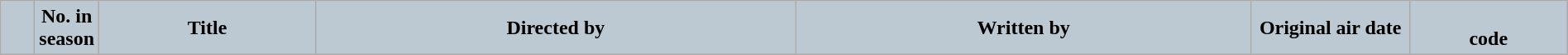<table class="wikitable plainrowheaders" style="width:100%; margin:auto;">
<tr>
<th style="background-color: #BCC9D2;" width="20"></th>
<th style="background-color: #BCC9D2;" width="20">No. in season</th>
<th style="background-color: #BCC9D2;">Title</th>
<th style="background-color: #BCC9D2;">Directed by</th>
<th style="background-color: #BCC9D2;">Written by</th>
<th style="background-color: #BCC9D2;" width="120">Original air date</th>
<th style="background-color: #BCC9D2;" width="120"><br>code<br>


</th>
</tr>
</table>
